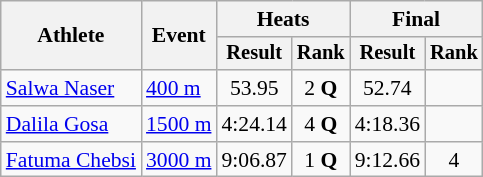<table class="wikitable" style="font-size:90%">
<tr>
<th rowspan=2>Athlete</th>
<th rowspan=2>Event</th>
<th colspan=2>Heats</th>
<th colspan=2>Final</th>
</tr>
<tr style="font-size:95%">
<th>Result</th>
<th>Rank</th>
<th>Result</th>
<th>Rank</th>
</tr>
<tr align=center>
<td align=left><a href='#'>Salwa Naser</a></td>
<td align=left><a href='#'>400 m</a></td>
<td>53.95</td>
<td>2 <strong>Q</strong></td>
<td>52.74</td>
<td></td>
</tr>
<tr align=center>
<td align=left><a href='#'>Dalila Gosa</a></td>
<td align=left><a href='#'>1500 m</a></td>
<td>4:24.14</td>
<td>4 <strong>Q</strong></td>
<td>4:18.36</td>
<td></td>
</tr>
<tr align=center>
<td align=left><a href='#'>Fatuma Chebsi</a></td>
<td align=left><a href='#'>3000 m</a></td>
<td>9:06.87</td>
<td>1 <strong>Q</strong></td>
<td>9:12.66</td>
<td>4</td>
</tr>
</table>
